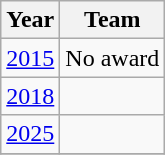<table class="wikitable">
<tr>
<th>Year</th>
<th>Team</th>
</tr>
<tr>
<td><a href='#'>2015</a></td>
<td>No award</td>
</tr>
<tr>
<td><a href='#'>2018</a></td>
<td></td>
</tr>
<tr>
<td><a href='#'>2025</a></td>
<td></td>
</tr>
<tr>
</tr>
</table>
